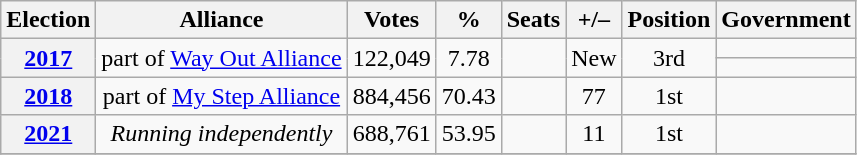<table class="wikitable" style="text-align: center;">
<tr>
<th>Election</th>
<th>Alliance</th>
<th>Votes</th>
<th>%</th>
<th>Seats</th>
<th>+/–</th>
<th>Position</th>
<th>Government</th>
</tr>
<tr>
<th rowspan="2"><a href='#'>2017</a></th>
<td rowspan="2">part of <a href='#'>Way Out Alliance</a></td>
<td rowspan="2">122,049</td>
<td rowspan="2">7.78</td>
<td rowspan="2"></td>
<td rowspan="2">New</td>
<td rowspan="2"> 3rd</td>
<td></td>
</tr>
<tr>
<td></td>
</tr>
<tr>
<th rowspan="1"><a href='#'>2018</a></th>
<td rowspan="1">part of <a href='#'>My Step Alliance</a></td>
<td rowspan="1">884,456</td>
<td rowspan="1">70.43</td>
<td rowspan="1"></td>
<td rowspan="1"> 77</td>
<td rowspan="1"> 1st</td>
<td></td>
</tr>
<tr>
<th rowspan="1"><a href='#'>2021</a></th>
<td rowspan="1"><em>Running independently</em></td>
<td rowspan="1">688,761</td>
<td rowspan="1">53.95</td>
<td rowspan="1"></td>
<td rowspan="1"> 11</td>
<td rowspan="1"> 1st</td>
<td></td>
</tr>
<tr>
</tr>
</table>
